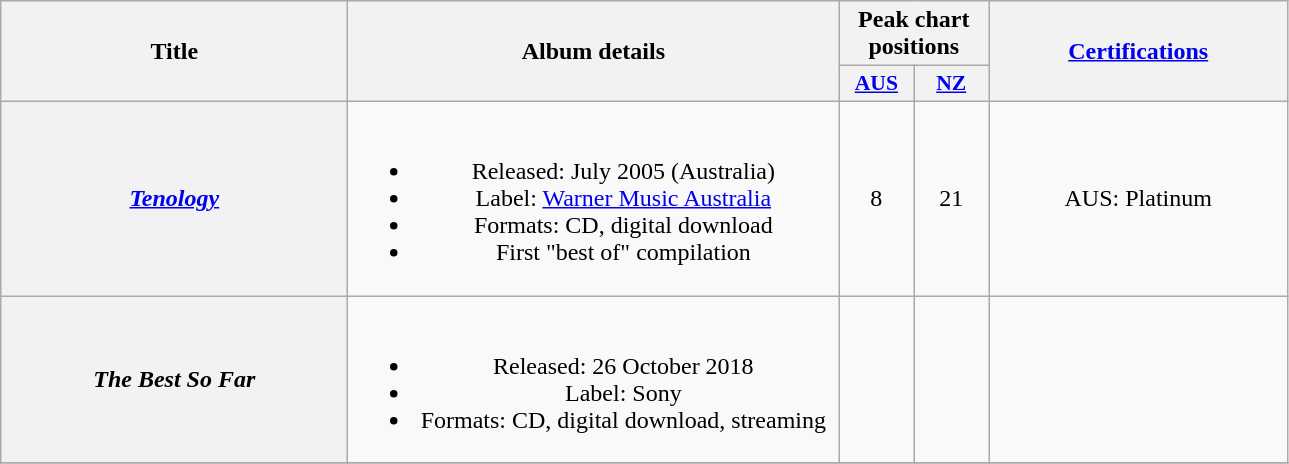<table class="wikitable plainrowheaders" style="text-align:center;">
<tr>
<th scope="col" rowspan="2" style="width:14em;">Title</th>
<th scope="col" rowspan="2" style="width:20em;">Album details</th>
<th scope="col" colspan="2">Peak chart positions</th>
<th scope="col" rowspan="2" style="width:12em;"><a href='#'>Certifications</a></th>
</tr>
<tr>
<th scope="col" style="width:3em;font-size:90%;"><a href='#'>AUS</a><br></th>
<th scope="col" style="width:3em;font-size:90%;"><a href='#'>NZ</a><br></th>
</tr>
<tr>
<th scope="row"><em><a href='#'>Tenology</a></em></th>
<td><br><ul><li>Released: July 2005 <span>(Australia)</span></li><li>Label: <a href='#'>Warner Music Australia</a></li><li>Formats: CD, digital download</li><li>First "best of" compilation</li></ul></td>
<td>8</td>
<td>21</td>
<td>AUS: Platinum</td>
</tr>
<tr>
<th scope="row"><em>The Best So Far</em></th>
<td><br><ul><li>Released: 26 October 2018</li><li>Label: Sony</li><li>Formats: CD, digital download, streaming</li></ul></td>
<td></td>
<td></td>
<td></td>
</tr>
<tr>
</tr>
</table>
